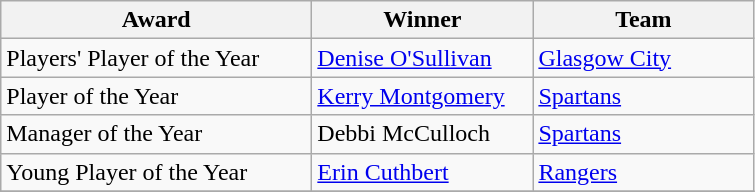<table class="wikitable">
<tr>
<th width=200>Award</th>
<th width=140>Winner</th>
<th width=140>Team</th>
</tr>
<tr>
<td>Players' Player of the Year</td>
<td><a href='#'>Denise O'Sullivan</a></td>
<td><a href='#'>Glasgow City</a></td>
</tr>
<tr>
<td>Player of the Year</td>
<td><a href='#'>Kerry Montgomery</a></td>
<td><a href='#'>Spartans</a></td>
</tr>
<tr>
<td>Manager of the Year</td>
<td>Debbi McCulloch</td>
<td><a href='#'>Spartans</a></td>
</tr>
<tr>
<td>Young Player of the Year</td>
<td><a href='#'>Erin Cuthbert</a></td>
<td><a href='#'>Rangers</a></td>
</tr>
<tr>
</tr>
</table>
